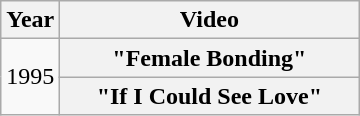<table class="wikitable plainrowheaders">
<tr>
<th>Year</th>
<th style="width:12em;">Video</th>
</tr>
<tr>
<td rowspan="2">1995</td>
<th scope="row">"Female Bonding"</th>
</tr>
<tr>
<th scope="row">"If I Could See Love"</th>
</tr>
</table>
